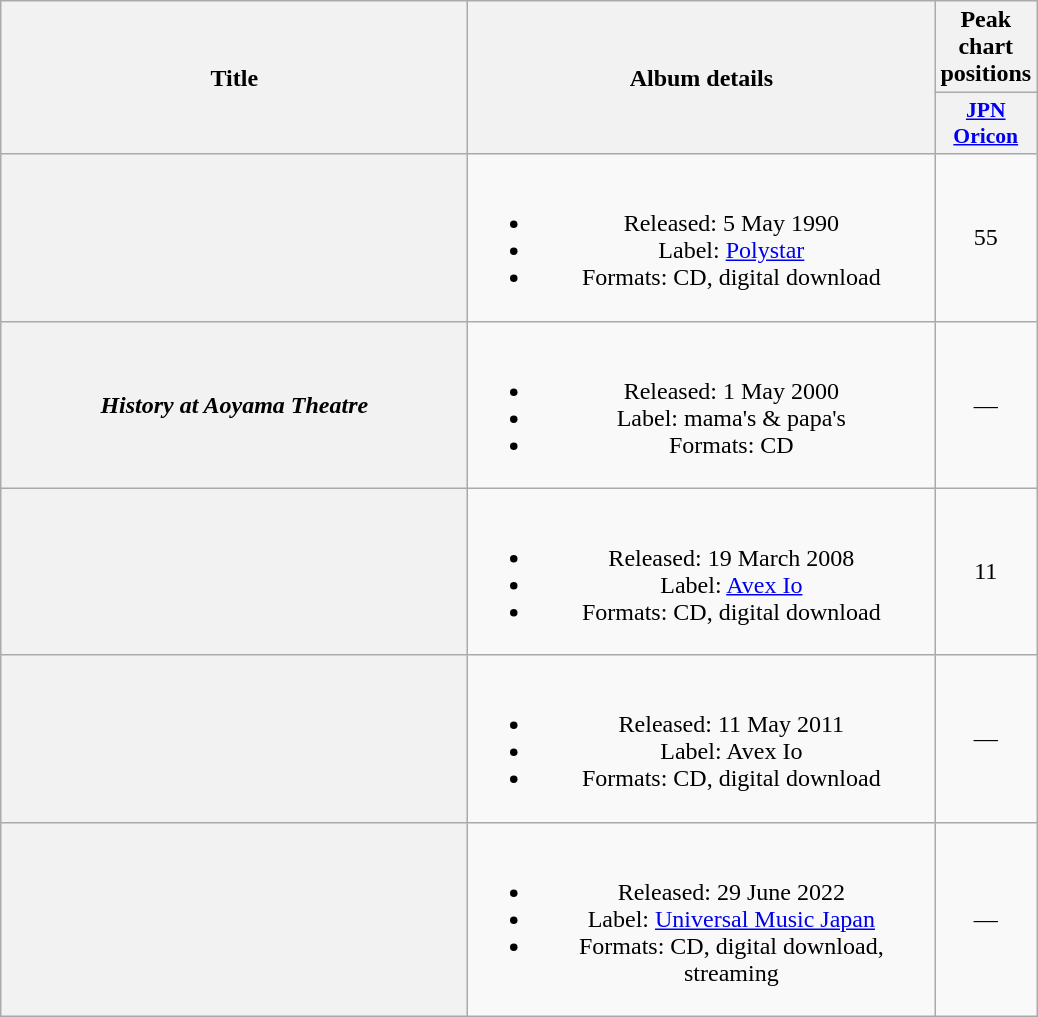<table class="wikitable plainrowheaders" style="text-align:center;">
<tr>
<th scope="col" rowspan="2" style="width:19em;">Title</th>
<th scope="col" rowspan="2" style="width:19em;">Album details</th>
<th scope="col">Peak<br>chart<br>positions</th>
</tr>
<tr>
<th scope="col" style="width:2.9em;font-size:90%;"><a href='#'>JPN<br>Oricon</a><br></th>
</tr>
<tr>
<th scope="row"></th>
<td><br><ul><li>Released: 5 May 1990</li><li>Label: <a href='#'>Polystar</a></li><li>Formats: CD, digital download</li></ul></td>
<td>55</td>
</tr>
<tr>
<th scope="row"><em>History at Aoyama Theatre</em></th>
<td><br><ul><li>Released: 1 May 2000</li><li>Label: mama's & papa's</li><li>Formats: CD</li></ul></td>
<td>—</td>
</tr>
<tr>
<th scope="row"></th>
<td><br><ul><li>Released: 19 March 2008</li><li>Label: <a href='#'>Avex Io</a></li><li>Formats: CD, digital download</li></ul></td>
<td>11</td>
</tr>
<tr>
<th scope="row"></th>
<td><br><ul><li>Released: 11 May 2011</li><li>Label: Avex Io</li><li>Formats: CD, digital download</li></ul></td>
<td>—</td>
</tr>
<tr>
<th scope="row"></th>
<td><br><ul><li>Released: 29 June 2022</li><li>Label: <a href='#'>Universal Music Japan</a></li><li>Formats: CD, digital download, streaming</li></ul></td>
<td>—</td>
</tr>
</table>
